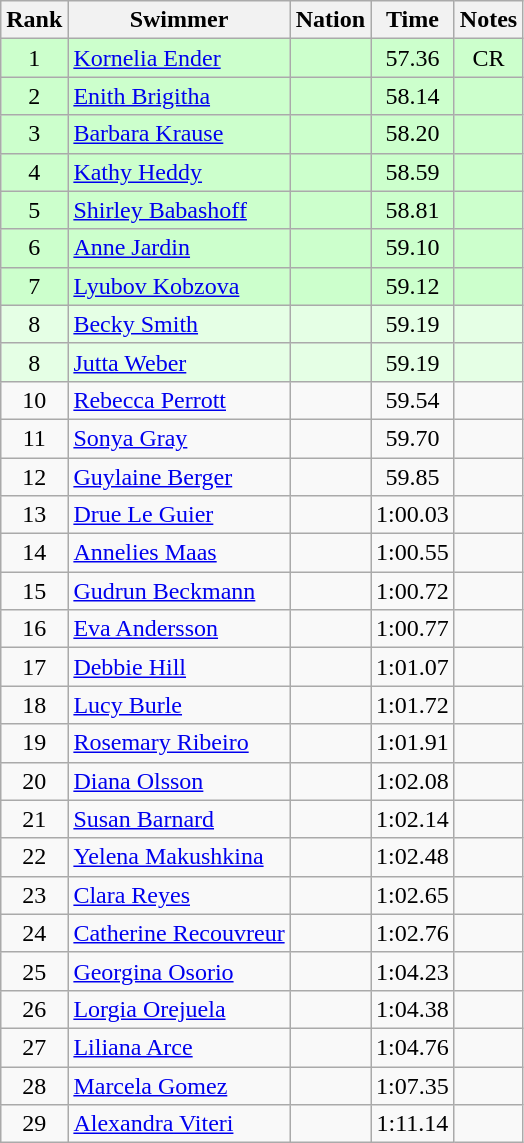<table class="wikitable sortable" style="text-align:center">
<tr>
<th>Rank</th>
<th>Swimmer</th>
<th>Nation</th>
<th>Time</th>
<th>Notes</th>
</tr>
<tr bgcolor=ccffcc>
<td>1</td>
<td align=left><a href='#'>Kornelia Ender</a></td>
<td align=left></td>
<td>57.36</td>
<td>CR</td>
</tr>
<tr bgcolor=ccffcc>
<td>2</td>
<td align=left><a href='#'>Enith Brigitha</a></td>
<td align=left></td>
<td>58.14</td>
<td></td>
</tr>
<tr bgcolor=ccffcc>
<td>3</td>
<td align=left><a href='#'>Barbara Krause</a></td>
<td align=left></td>
<td>58.20</td>
<td></td>
</tr>
<tr bgcolor=ccffcc>
<td>4</td>
<td align=left><a href='#'>Kathy Heddy</a></td>
<td align=left></td>
<td>58.59</td>
<td></td>
</tr>
<tr bgcolor=ccffcc>
<td>5</td>
<td align=left><a href='#'>Shirley Babashoff</a></td>
<td align=left></td>
<td>58.81</td>
<td></td>
</tr>
<tr bgcolor=ccffcc>
<td>6</td>
<td align=left><a href='#'>Anne Jardin</a></td>
<td align=left></td>
<td>59.10</td>
<td></td>
</tr>
<tr bgcolor=ccffcc>
<td>7</td>
<td align=left><a href='#'>Lyubov Kobzova</a></td>
<td align=left></td>
<td>59.12</td>
<td></td>
</tr>
<tr bgcolor=e5ffe5>
<td>8</td>
<td align=left><a href='#'>Becky Smith</a></td>
<td align=left></td>
<td>59.19</td>
<td></td>
</tr>
<tr bgcolor=e5ffe5>
<td>8</td>
<td align=left><a href='#'>Jutta Weber</a></td>
<td align=left></td>
<td>59.19</td>
<td></td>
</tr>
<tr>
<td>10</td>
<td align=left><a href='#'>Rebecca Perrott</a></td>
<td align=left></td>
<td>59.54</td>
<td></td>
</tr>
<tr>
<td>11</td>
<td align=left><a href='#'>Sonya Gray</a></td>
<td align=left></td>
<td>59.70</td>
<td></td>
</tr>
<tr>
<td>12</td>
<td align=left><a href='#'>Guylaine Berger</a></td>
<td align=left></td>
<td>59.85</td>
<td></td>
</tr>
<tr>
<td>13</td>
<td align=left><a href='#'>Drue Le Guier</a></td>
<td align=left></td>
<td>1:00.03</td>
<td></td>
</tr>
<tr>
<td>14</td>
<td align=left><a href='#'>Annelies Maas</a></td>
<td align=left></td>
<td>1:00.55</td>
<td></td>
</tr>
<tr>
<td>15</td>
<td align=left><a href='#'>Gudrun Beckmann</a></td>
<td align=left></td>
<td>1:00.72</td>
<td></td>
</tr>
<tr>
<td>16</td>
<td align=left><a href='#'>Eva Andersson</a></td>
<td align=left></td>
<td>1:00.77</td>
<td></td>
</tr>
<tr>
<td>17</td>
<td align=left><a href='#'>Debbie Hill</a></td>
<td align=left></td>
<td>1:01.07</td>
<td></td>
</tr>
<tr>
<td>18</td>
<td align=left><a href='#'>Lucy Burle</a></td>
<td align=left></td>
<td>1:01.72</td>
<td></td>
</tr>
<tr>
<td>19</td>
<td align=left><a href='#'>Rosemary Ribeiro</a></td>
<td align=left></td>
<td>1:01.91</td>
<td></td>
</tr>
<tr>
<td>20</td>
<td align=left><a href='#'>Diana Olsson</a></td>
<td align=left></td>
<td>1:02.08</td>
<td></td>
</tr>
<tr>
<td>21</td>
<td align=left><a href='#'>Susan Barnard</a></td>
<td align=left></td>
<td>1:02.14</td>
<td></td>
</tr>
<tr>
<td>22</td>
<td align=left><a href='#'>Yelena Makushkina</a></td>
<td align=left></td>
<td>1:02.48</td>
<td></td>
</tr>
<tr>
<td>23</td>
<td align=left><a href='#'>Clara Reyes</a></td>
<td align=left></td>
<td>1:02.65</td>
<td></td>
</tr>
<tr>
<td>24</td>
<td align=left><a href='#'>Catherine Recouvreur</a></td>
<td align=left></td>
<td>1:02.76</td>
<td></td>
</tr>
<tr>
<td>25</td>
<td align=left><a href='#'>Georgina Osorio</a></td>
<td align=left></td>
<td>1:04.23</td>
<td></td>
</tr>
<tr>
<td>26</td>
<td align=left><a href='#'>Lorgia Orejuela</a></td>
<td align=left></td>
<td>1:04.38</td>
<td></td>
</tr>
<tr>
<td>27</td>
<td align=left><a href='#'>Liliana Arce</a></td>
<td align=left></td>
<td>1:04.76</td>
<td></td>
</tr>
<tr>
<td>28</td>
<td align=left><a href='#'>Marcela Gomez</a></td>
<td align=left></td>
<td>1:07.35</td>
<td></td>
</tr>
<tr>
<td>29</td>
<td align=left><a href='#'>Alexandra Viteri</a></td>
<td align=left></td>
<td>1:11.14</td>
<td></td>
</tr>
</table>
